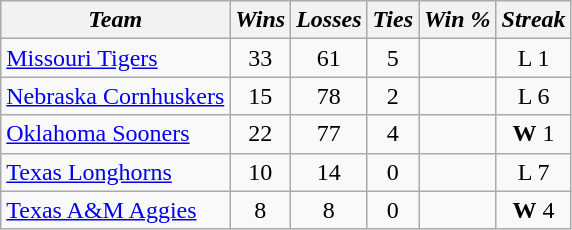<table class="wikitable" style="text-align: center">
<tr>
<th><em>Team</em></th>
<th><em>Wins</em></th>
<th><em>Losses</em></th>
<th><em>Ties</em></th>
<th><em>Win %</em></th>
<th><em>Streak</em></th>
</tr>
<tr>
<td align=left><a href='#'>Missouri Tigers</a></td>
<td>33</td>
<td>61</td>
<td>5</td>
<td></td>
<td>L 1</td>
</tr>
<tr>
<td align=left><a href='#'>Nebraska Cornhuskers</a></td>
<td>15</td>
<td>78</td>
<td>2</td>
<td></td>
<td>L 6</td>
</tr>
<tr>
<td align=left><a href='#'>Oklahoma Sooners</a></td>
<td>22</td>
<td>77</td>
<td>4</td>
<td></td>
<td><strong>W</strong> 1</td>
</tr>
<tr>
<td align=left><a href='#'>Texas Longhorns</a></td>
<td>10</td>
<td>14</td>
<td>0</td>
<td></td>
<td>L 7</td>
</tr>
<tr>
<td align=left><a href='#'>Texas A&M Aggies</a></td>
<td>8</td>
<td>8</td>
<td>0</td>
<td></td>
<td><strong>W</strong> 4</td>
</tr>
</table>
